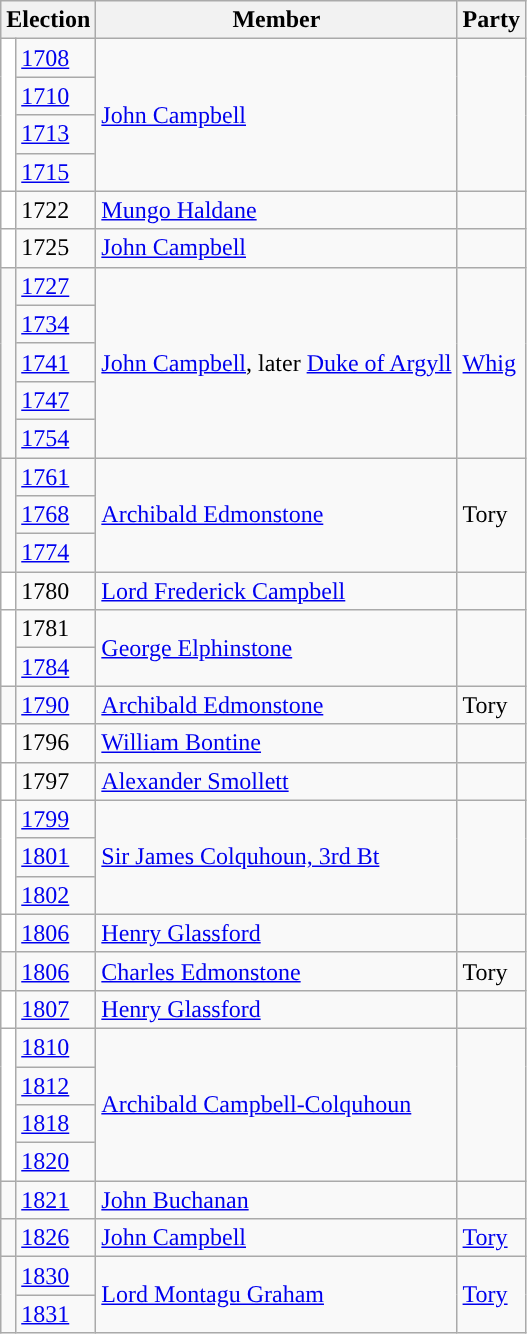<table class = "wikitable">
<tr>
<th colspan="2">Election</th>
<th>Member</th>
<th>Party</th>
</tr>
<tr>
<td rowspan="4" style="color:inherit;background-color: white"></td>
<td><a href='#'>1708</a></td>
<td rowspan="4"><a href='#'>John Campbell</a></td>
<td rowspan="4"></td>
</tr>
<tr>
<td><a href='#'>1710</a></td>
</tr>
<tr>
<td><a href='#'>1713</a></td>
</tr>
<tr>
<td><a href='#'>1715</a></td>
</tr>
<tr>
<td style="color:inherit;background-color: white"></td>
<td>1722</td>
<td><a href='#'>Mungo Haldane</a></td>
<td></td>
</tr>
<tr>
<td style="color:inherit;background-color: white"></td>
<td>1725</td>
<td><a href='#'>John Campbell</a></td>
<td></td>
</tr>
<tr>
<td rowspan="5" style="color:inherit;background-color: "></td>
<td><a href='#'>1727</a></td>
<td rowspan="5"><a href='#'>John Campbell</a>, later <a href='#'>Duke of Argyll</a></td>
<td rowspan="5"><a href='#'>Whig</a></td>
</tr>
<tr>
<td><a href='#'>1734</a></td>
</tr>
<tr>
<td><a href='#'>1741</a></td>
</tr>
<tr>
<td><a href='#'>1747</a></td>
</tr>
<tr>
<td><a href='#'>1754</a></td>
</tr>
<tr>
<td rowspan="3" style="color:inherit;background-color: "></td>
<td><a href='#'>1761</a></td>
<td rowspan="3"><a href='#'>Archibald Edmonstone</a></td>
<td rowspan="3">Tory</td>
</tr>
<tr>
<td><a href='#'>1768</a></td>
</tr>
<tr>
<td><a href='#'>1774</a></td>
</tr>
<tr>
<td style="color:inherit;background-color: white"></td>
<td>1780</td>
<td><a href='#'>Lord Frederick Campbell</a></td>
<td></td>
</tr>
<tr>
<td rowspan="2" style="color:inherit;background-color: white"></td>
<td>1781</td>
<td rowspan="2"><a href='#'>George Elphinstone</a></td>
<td rowspan="2"></td>
</tr>
<tr>
<td><a href='#'>1784</a></td>
</tr>
<tr>
<td style="color:inherit;background-color: "></td>
<td><a href='#'>1790</a></td>
<td><a href='#'>Archibald Edmonstone</a></td>
<td>Tory</td>
</tr>
<tr>
<td style="color:inherit;background-color: white"></td>
<td>1796</td>
<td><a href='#'>William Bontine</a></td>
<td></td>
</tr>
<tr>
<td style="color:inherit;background-color: white"></td>
<td>1797</td>
<td><a href='#'>Alexander Smollett</a></td>
<td></td>
</tr>
<tr>
<td rowspan="3" style="color:inherit;background-color: white"></td>
<td><a href='#'>1799</a></td>
<td rowspan="3"><a href='#'>Sir James Colquhoun, 3rd Bt</a></td>
<td rowspan="3"></td>
</tr>
<tr>
<td><a href='#'>1801</a></td>
</tr>
<tr>
<td><a href='#'>1802</a></td>
</tr>
<tr>
<td style="color:inherit;background-color: white"></td>
<td><a href='#'>1806</a></td>
<td><a href='#'>Henry Glassford</a></td>
<td></td>
</tr>
<tr>
<td style="color:inherit;background-color: "></td>
<td><a href='#'>1806</a></td>
<td><a href='#'>Charles Edmonstone</a></td>
<td>Tory</td>
</tr>
<tr>
<td style="color:inherit;background-color: white"></td>
<td><a href='#'>1807</a></td>
<td><a href='#'>Henry Glassford</a></td>
<td></td>
</tr>
<tr>
<td rowspan="4" style="color:inherit;background-color: white"></td>
<td><a href='#'>1810</a></td>
<td rowspan="4"><a href='#'>Archibald Campbell-Colquhoun</a></td>
<td rowspan="4"></td>
</tr>
<tr>
<td><a href='#'>1812</a></td>
</tr>
<tr>
<td><a href='#'>1818</a></td>
</tr>
<tr>
<td><a href='#'>1820</a></td>
</tr>
<tr>
<td style="color:inherit;background-color: "></td>
<td><a href='#'>1821</a></td>
<td><a href='#'>John Buchanan</a></td>
<td></td>
</tr>
<tr>
<td style="color:inherit;background-color: "></td>
<td><a href='#'>1826</a></td>
<td><a href='#'>John Campbell</a></td>
<td><a href='#'>Tory</a></td>
</tr>
<tr>
<td rowspan="2" style="color:inherit;background-color: "></td>
<td><a href='#'>1830</a></td>
<td rowspan="2"><a href='#'>Lord Montagu Graham</a></td>
<td rowspan="2"><a href='#'>Tory</a></td>
</tr>
<tr>
<td><a href='#'>1831</a></td>
</tr>
</table>
